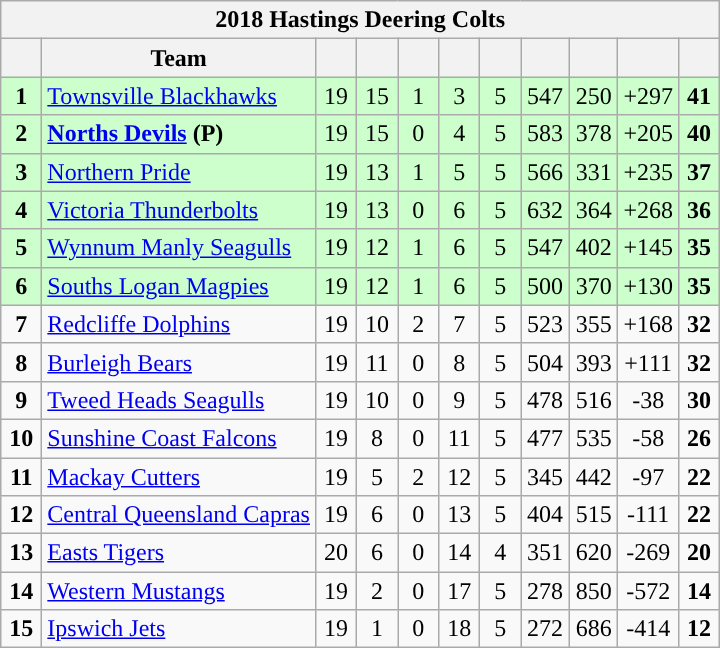<table class="wikitable" style="text-align:center;">
<tr>
<th colspan="11">2018 Hastings Deering Colts</th>
</tr>
<tr>
<th width="20"></th>
<th>Team</th>
<th width="20"></th>
<th width="20"></th>
<th width="20"></th>
<th width="20"></th>
<th width="20"></th>
<th width="25"></th>
<th width="25"></th>
<th width="30"></th>
<th width="20"></th>
</tr>
<tr style="background: #ccffcc;">
<td><strong>1</strong></td>
<td style="text-align:left;"> <a href='#'>Townsville Blackhawks</a></td>
<td>19</td>
<td>15</td>
<td>1</td>
<td>3</td>
<td>5</td>
<td>547</td>
<td>250</td>
<td>+297</td>
<td><strong>41</strong></td>
</tr>
<tr style="background: #ccffcc;">
<td><strong>2</strong></td>
<td style="text-align:left;"> <strong><a href='#'>Norths Devils</a> (P)</strong></td>
<td>19</td>
<td>15</td>
<td>0</td>
<td>4</td>
<td>5</td>
<td>583</td>
<td>378</td>
<td>+205</td>
<td><strong>40</strong></td>
</tr>
<tr style="background: #ccffcc;">
<td><strong>3</strong></td>
<td style="text-align:left;"> <a href='#'>Northern Pride</a></td>
<td>19</td>
<td>13</td>
<td>1</td>
<td>5</td>
<td>5</td>
<td>566</td>
<td>331</td>
<td>+235</td>
<td><strong>37</strong></td>
</tr>
<tr style="background: #ccffcc;">
<td><strong>4</strong></td>
<td style="text-align:left;"> <a href='#'>Victoria Thunderbolts</a></td>
<td>19</td>
<td>13</td>
<td>0</td>
<td>6</td>
<td>5</td>
<td>632</td>
<td>364</td>
<td>+268</td>
<td><strong>36</strong></td>
</tr>
<tr style="background: #ccffcc;">
<td><strong>5</strong></td>
<td style="text-align:left;"> <a href='#'>Wynnum Manly Seagulls</a></td>
<td>19</td>
<td>12</td>
<td>1</td>
<td>6</td>
<td>5</td>
<td>547</td>
<td>402</td>
<td>+145</td>
<td><strong>35</strong></td>
</tr>
<tr style="background: #ccffcc;">
<td><strong>6</strong></td>
<td style="text-align:left;"> <a href='#'>Souths Logan Magpies</a></td>
<td>19</td>
<td>12</td>
<td>1</td>
<td>6</td>
<td>5</td>
<td>500</td>
<td>370</td>
<td>+130</td>
<td><strong>35</strong></td>
</tr>
<tr style="background:">
<td><strong>7</strong></td>
<td style="text-align:left;"> <a href='#'>Redcliffe Dolphins</a></td>
<td>19</td>
<td>10</td>
<td>2</td>
<td>7</td>
<td>5</td>
<td>523</td>
<td>355</td>
<td>+168</td>
<td><strong>32</strong></td>
</tr>
<tr style="background:">
<td><strong>8</strong></td>
<td style="text-align:left;"> <a href='#'>Burleigh Bears</a></td>
<td>19</td>
<td>11</td>
<td>0</td>
<td>8</td>
<td>5</td>
<td>504</td>
<td>393</td>
<td>+111</td>
<td><strong>32</strong></td>
</tr>
<tr style="background:">
<td><strong>9</strong></td>
<td style="text-align:left;"> <a href='#'>Tweed Heads Seagulls</a></td>
<td>19</td>
<td>10</td>
<td>0</td>
<td>9</td>
<td>5</td>
<td>478</td>
<td>516</td>
<td>-38</td>
<td><strong>30</strong></td>
</tr>
<tr style="background:">
<td><strong>10</strong></td>
<td style="text-align:left;"> <a href='#'>Sunshine Coast Falcons</a></td>
<td>19</td>
<td>8</td>
<td>0</td>
<td>11</td>
<td>5</td>
<td>477</td>
<td>535</td>
<td>-58</td>
<td><strong>26</strong></td>
</tr>
<tr style="background:">
<td><strong>11</strong></td>
<td style="text-align:left;"> <a href='#'>Mackay Cutters</a></td>
<td>19</td>
<td>5</td>
<td>2</td>
<td>12</td>
<td>5</td>
<td>345</td>
<td>442</td>
<td>-97</td>
<td><strong>22</strong></td>
</tr>
<tr style="background:">
<td><strong>12</strong></td>
<td style="text-align:left;"> <a href='#'>Central Queensland Capras</a></td>
<td>19</td>
<td>6</td>
<td>0</td>
<td>13</td>
<td>5</td>
<td>404</td>
<td>515</td>
<td>-111</td>
<td><strong>22</strong></td>
</tr>
<tr style="background:">
<td><strong>13</strong></td>
<td style="text-align:left;"> <a href='#'>Easts Tigers</a></td>
<td>20</td>
<td>6</td>
<td>0</td>
<td>14</td>
<td>4</td>
<td>351</td>
<td>620</td>
<td>-269</td>
<td><strong>20</strong></td>
</tr>
<tr style="background:">
<td><strong>14</strong></td>
<td style="text-align:left;"> <a href='#'>Western Mustangs</a></td>
<td>19</td>
<td>2</td>
<td>0</td>
<td>17</td>
<td>5</td>
<td>278</td>
<td>850</td>
<td>-572</td>
<td><strong>14</strong></td>
</tr>
<tr style="background:">
<td><strong>15</strong></td>
<td style="text-align:left;"> <a href='#'>Ipswich Jets</a></td>
<td>19</td>
<td>1</td>
<td>0</td>
<td>18</td>
<td>5</td>
<td>272</td>
<td>686</td>
<td>-414</td>
<td><strong>12</strong></td>
</tr>
</table>
